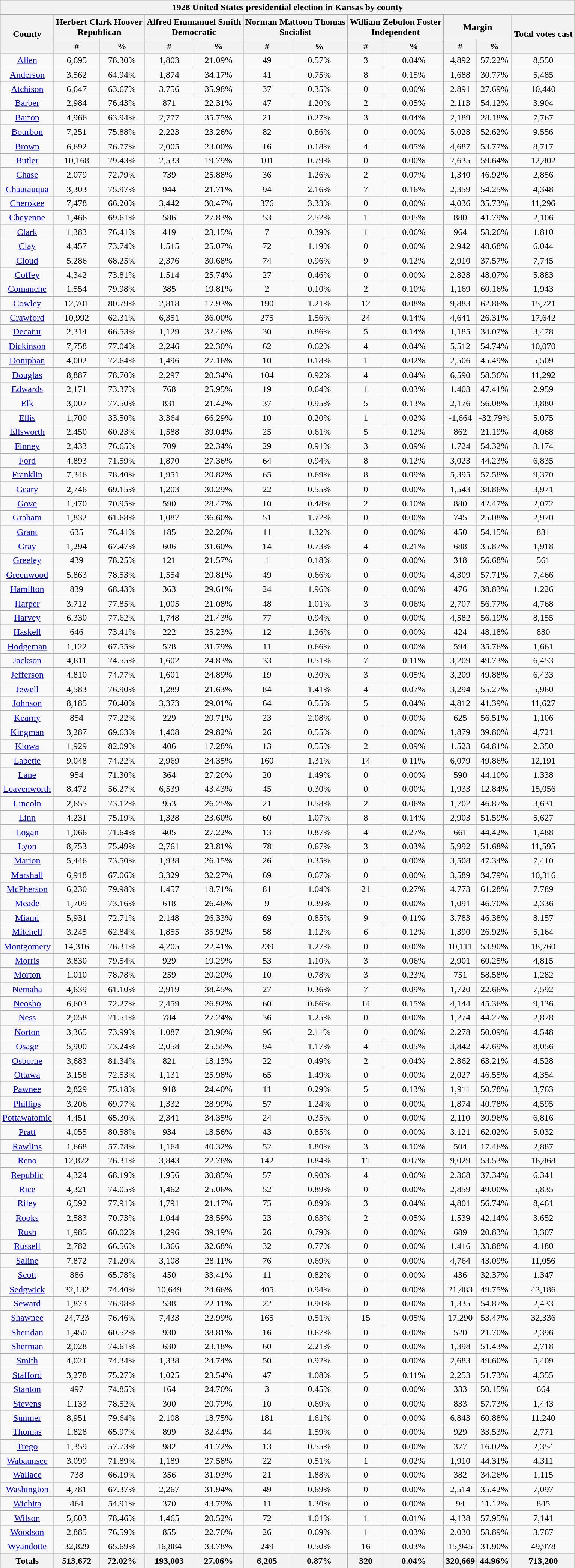<table class="wikitable sortable mw-collapsible mw-collapsed" style="text-align:center">
<tr>
<th colspan="12">1928 United States presidential election in Kansas by county</th>
</tr>
<tr>
<th style="text-align:center;" rowspan="2">County</th>
<th style="text-align:center;" colspan="2">Herbert Clark Hoover<br>Republican</th>
<th style="text-align:center;" colspan="2">Alfred Emmanuel Smith<br>Democratic</th>
<th style="text-align:center;" colspan="2">Norman Mattoon Thomas<br>Socialist</th>
<th style="text-align:center;" colspan="2">William Zebulon Foster<br>Independent</th>
<th style="text-align:center;" colspan="2">Margin</th>
<th style="text-align:center;" rowspan="2">Total votes cast</th>
</tr>
<tr>
<th style="text-align:center;" data-sort-type="number">#</th>
<th style="text-align:center;" data-sort-type="number">%</th>
<th style="text-align:center;" data-sort-type="number">#</th>
<th style="text-align:center;" data-sort-type="number">%</th>
<th style="text-align:center;" data-sort-type="number">#</th>
<th style="text-align:center;" data-sort-type="number">%</th>
<th style="text-align:center;" data-sort-type="number">#</th>
<th style="text-align:center;" data-sort-type="number">%</th>
<th style="text-align:center;" data-sort-type="number">#</th>
<th style="text-align:center;" data-sort-type="number">%</th>
</tr>
<tr style="text-align:center;">
<td><a href='#'>Allen</a></td>
<td>6,695</td>
<td>78.30%</td>
<td>1,803</td>
<td>21.09%</td>
<td>49</td>
<td>0.57%</td>
<td>3</td>
<td>0.04%</td>
<td>4,892</td>
<td>57.22%</td>
<td>8,550</td>
</tr>
<tr style="text-align:center;">
<td><a href='#'>Anderson</a></td>
<td>3,562</td>
<td>64.94%</td>
<td>1,874</td>
<td>34.17%</td>
<td>41</td>
<td>0.75%</td>
<td>8</td>
<td>0.15%</td>
<td>1,688</td>
<td>30.77%</td>
<td>5,485</td>
</tr>
<tr style="text-align:center;">
<td><a href='#'>Atchison</a></td>
<td>6,647</td>
<td>63.67%</td>
<td>3,756</td>
<td>35.98%</td>
<td>37</td>
<td>0.35%</td>
<td>0</td>
<td>0.00%</td>
<td>2,891</td>
<td>27.69%</td>
<td>10,440</td>
</tr>
<tr style="text-align:center;">
<td><a href='#'>Barber</a></td>
<td>2,984</td>
<td>76.43%</td>
<td>871</td>
<td>22.31%</td>
<td>47</td>
<td>1.20%</td>
<td>2</td>
<td>0.05%</td>
<td>2,113</td>
<td>54.12%</td>
<td>3,904</td>
</tr>
<tr style="text-align:center;">
<td><a href='#'>Barton</a></td>
<td>4,966</td>
<td>63.94%</td>
<td>2,777</td>
<td>35.75%</td>
<td>21</td>
<td>0.27%</td>
<td>3</td>
<td>0.04%</td>
<td>2,189</td>
<td>28.18%</td>
<td>7,767</td>
</tr>
<tr style="text-align:center;">
<td><a href='#'>Bourbon</a></td>
<td>7,251</td>
<td>75.88%</td>
<td>2,223</td>
<td>23.26%</td>
<td>82</td>
<td>0.86%</td>
<td>0</td>
<td>0.00%</td>
<td>5,028</td>
<td>52.62%</td>
<td>9,556</td>
</tr>
<tr style="text-align:center;">
<td><a href='#'>Brown</a></td>
<td>6,692</td>
<td>76.77%</td>
<td>2,005</td>
<td>23.00%</td>
<td>16</td>
<td>0.18%</td>
<td>4</td>
<td>0.05%</td>
<td>4,687</td>
<td>53.77%</td>
<td>8,717</td>
</tr>
<tr style="text-align:center;">
<td><a href='#'>Butler</a></td>
<td>10,168</td>
<td>79.43%</td>
<td>2,533</td>
<td>19.79%</td>
<td>101</td>
<td>0.79%</td>
<td>0</td>
<td>0.00%</td>
<td>7,635</td>
<td>59.64%</td>
<td>12,802</td>
</tr>
<tr style="text-align:center;">
<td><a href='#'>Chase</a></td>
<td>2,079</td>
<td>72.79%</td>
<td>739</td>
<td>25.88%</td>
<td>36</td>
<td>1.26%</td>
<td>2</td>
<td>0.07%</td>
<td>1,340</td>
<td>46.92%</td>
<td>2,856</td>
</tr>
<tr style="text-align:center;">
<td><a href='#'>Chautauqua</a></td>
<td>3,303</td>
<td>75.97%</td>
<td>944</td>
<td>21.71%</td>
<td>94</td>
<td>2.16%</td>
<td>7</td>
<td>0.16%</td>
<td>2,359</td>
<td>54.25%</td>
<td>4,348</td>
</tr>
<tr style="text-align:center;">
<td><a href='#'>Cherokee</a></td>
<td>7,478</td>
<td>66.20%</td>
<td>3,442</td>
<td>30.47%</td>
<td>376</td>
<td>3.33%</td>
<td>0</td>
<td>0.00%</td>
<td>4,036</td>
<td>35.73%</td>
<td>11,296</td>
</tr>
<tr style="text-align:center;">
<td><a href='#'>Cheyenne</a></td>
<td>1,466</td>
<td>69.61%</td>
<td>586</td>
<td>27.83%</td>
<td>53</td>
<td>2.52%</td>
<td>1</td>
<td>0.05%</td>
<td>880</td>
<td>41.79%</td>
<td>2,106</td>
</tr>
<tr style="text-align:center;">
<td><a href='#'>Clark</a></td>
<td>1,383</td>
<td>76.41%</td>
<td>419</td>
<td>23.15%</td>
<td>7</td>
<td>0.39%</td>
<td>1</td>
<td>0.06%</td>
<td>964</td>
<td>53.26%</td>
<td>1,810</td>
</tr>
<tr style="text-align:center;">
<td><a href='#'>Clay</a></td>
<td>4,457</td>
<td>73.74%</td>
<td>1,515</td>
<td>25.07%</td>
<td>72</td>
<td>1.19%</td>
<td>0</td>
<td>0.00%</td>
<td>2,942</td>
<td>48.68%</td>
<td>6,044</td>
</tr>
<tr style="text-align:center;">
<td><a href='#'>Cloud</a></td>
<td>5,286</td>
<td>68.25%</td>
<td>2,376</td>
<td>30.68%</td>
<td>74</td>
<td>0.96%</td>
<td>9</td>
<td>0.12%</td>
<td>2,910</td>
<td>37.57%</td>
<td>7,745</td>
</tr>
<tr style="text-align:center;">
<td><a href='#'>Coffey</a></td>
<td>4,342</td>
<td>73.81%</td>
<td>1,514</td>
<td>25.74%</td>
<td>27</td>
<td>0.46%</td>
<td>0</td>
<td>0.00%</td>
<td>2,828</td>
<td>48.07%</td>
<td>5,883</td>
</tr>
<tr style="text-align:center;">
<td><a href='#'>Comanche</a></td>
<td>1,554</td>
<td>79.98%</td>
<td>385</td>
<td>19.81%</td>
<td>2</td>
<td>0.10%</td>
<td>2</td>
<td>0.10%</td>
<td>1,169</td>
<td>60.16%</td>
<td>1,943</td>
</tr>
<tr style="text-align:center;">
<td><a href='#'>Cowley</a></td>
<td>12,701</td>
<td>80.79%</td>
<td>2,818</td>
<td>17.93%</td>
<td>190</td>
<td>1.21%</td>
<td>12</td>
<td>0.08%</td>
<td>9,883</td>
<td>62.86%</td>
<td>15,721</td>
</tr>
<tr style="text-align:center;">
<td><a href='#'>Crawford</a></td>
<td>10,992</td>
<td>62.31%</td>
<td>6,351</td>
<td>36.00%</td>
<td>275</td>
<td>1.56%</td>
<td>24</td>
<td>0.14%</td>
<td>4,641</td>
<td>26.31%</td>
<td>17,642</td>
</tr>
<tr style="text-align:center;">
<td><a href='#'>Decatur</a></td>
<td>2,314</td>
<td>66.53%</td>
<td>1,129</td>
<td>32.46%</td>
<td>30</td>
<td>0.86%</td>
<td>5</td>
<td>0.14%</td>
<td>1,185</td>
<td>34.07%</td>
<td>3,478</td>
</tr>
<tr style="text-align:center;">
<td><a href='#'>Dickinson</a></td>
<td>7,758</td>
<td>77.04%</td>
<td>2,246</td>
<td>22.30%</td>
<td>62</td>
<td>0.62%</td>
<td>4</td>
<td>0.04%</td>
<td>5,512</td>
<td>54.74%</td>
<td>10,070</td>
</tr>
<tr style="text-align:center;">
<td><a href='#'>Doniphan</a></td>
<td>4,002</td>
<td>72.64%</td>
<td>1,496</td>
<td>27.16%</td>
<td>10</td>
<td>0.18%</td>
<td>1</td>
<td>0.02%</td>
<td>2,506</td>
<td>45.49%</td>
<td>5,509</td>
</tr>
<tr style="text-align:center;">
<td><a href='#'>Douglas</a></td>
<td>8,887</td>
<td>78.70%</td>
<td>2,297</td>
<td>20.34%</td>
<td>104</td>
<td>0.92%</td>
<td>4</td>
<td>0.04%</td>
<td>6,590</td>
<td>58.36%</td>
<td>11,292</td>
</tr>
<tr style="text-align:center;">
<td><a href='#'>Edwards</a></td>
<td>2,171</td>
<td>73.37%</td>
<td>768</td>
<td>25.95%</td>
<td>19</td>
<td>0.64%</td>
<td>1</td>
<td>0.03%</td>
<td>1,403</td>
<td>47.41%</td>
<td>2,959</td>
</tr>
<tr style="text-align:center;">
<td><a href='#'>Elk</a></td>
<td>3,007</td>
<td>77.50%</td>
<td>831</td>
<td>21.42%</td>
<td>37</td>
<td>0.95%</td>
<td>5</td>
<td>0.13%</td>
<td>2,176</td>
<td>56.08%</td>
<td>3,880</td>
</tr>
<tr style="text-align:center;">
<td><a href='#'>Ellis</a></td>
<td>1,700</td>
<td>33.50%</td>
<td>3,364</td>
<td>66.29%</td>
<td>10</td>
<td>0.20%</td>
<td>1</td>
<td>0.02%</td>
<td>-1,664</td>
<td>-32.79%</td>
<td>5,075</td>
</tr>
<tr style="text-align:center;">
<td><a href='#'>Ellsworth</a></td>
<td>2,450</td>
<td>60.23%</td>
<td>1,588</td>
<td>39.04%</td>
<td>25</td>
<td>0.61%</td>
<td>5</td>
<td>0.12%</td>
<td>862</td>
<td>21.19%</td>
<td>4,068</td>
</tr>
<tr style="text-align:center;">
<td><a href='#'>Finney</a></td>
<td>2,433</td>
<td>76.65%</td>
<td>709</td>
<td>22.34%</td>
<td>29</td>
<td>0.91%</td>
<td>3</td>
<td>0.09%</td>
<td>1,724</td>
<td>54.32%</td>
<td>3,174</td>
</tr>
<tr style="text-align:center;">
<td><a href='#'>Ford</a></td>
<td>4,893</td>
<td>71.59%</td>
<td>1,870</td>
<td>27.36%</td>
<td>64</td>
<td>0.94%</td>
<td>8</td>
<td>0.12%</td>
<td>3,023</td>
<td>44.23%</td>
<td>6,835</td>
</tr>
<tr style="text-align:center;">
<td><a href='#'>Franklin</a></td>
<td>7,346</td>
<td>78.40%</td>
<td>1,951</td>
<td>20.82%</td>
<td>65</td>
<td>0.69%</td>
<td>8</td>
<td>0.09%</td>
<td>5,395</td>
<td>57.58%</td>
<td>9,370</td>
</tr>
<tr style="text-align:center;">
<td><a href='#'>Geary</a></td>
<td>2,746</td>
<td>69.15%</td>
<td>1,203</td>
<td>30.29%</td>
<td>22</td>
<td>0.55%</td>
<td>0</td>
<td>0.00%</td>
<td>1,543</td>
<td>38.86%</td>
<td>3,971</td>
</tr>
<tr style="text-align:center;">
<td><a href='#'>Gove</a></td>
<td>1,470</td>
<td>70.95%</td>
<td>590</td>
<td>28.47%</td>
<td>10</td>
<td>0.48%</td>
<td>2</td>
<td>0.10%</td>
<td>880</td>
<td>42.47%</td>
<td>2,072</td>
</tr>
<tr style="text-align:center;">
<td><a href='#'>Graham</a></td>
<td>1,832</td>
<td>61.68%</td>
<td>1,087</td>
<td>36.60%</td>
<td>51</td>
<td>1.72%</td>
<td>0</td>
<td>0.00%</td>
<td>745</td>
<td>25.08%</td>
<td>2,970</td>
</tr>
<tr style="text-align:center;">
<td><a href='#'>Grant</a></td>
<td>635</td>
<td>76.41%</td>
<td>185</td>
<td>22.26%</td>
<td>11</td>
<td>1.32%</td>
<td>0</td>
<td>0.00%</td>
<td>450</td>
<td>54.15%</td>
<td>831</td>
</tr>
<tr style="text-align:center;">
<td><a href='#'>Gray</a></td>
<td>1,294</td>
<td>67.47%</td>
<td>606</td>
<td>31.60%</td>
<td>14</td>
<td>0.73%</td>
<td>4</td>
<td>0.21%</td>
<td>688</td>
<td>35.87%</td>
<td>1,918</td>
</tr>
<tr style="text-align:center;">
<td><a href='#'>Greeley</a></td>
<td>439</td>
<td>78.25%</td>
<td>121</td>
<td>21.57%</td>
<td>1</td>
<td>0.18%</td>
<td>0</td>
<td>0.00%</td>
<td>318</td>
<td>56.68%</td>
<td>561</td>
</tr>
<tr style="text-align:center;">
<td><a href='#'>Greenwood</a></td>
<td>5,863</td>
<td>78.53%</td>
<td>1,554</td>
<td>20.81%</td>
<td>49</td>
<td>0.66%</td>
<td>0</td>
<td>0.00%</td>
<td>4,309</td>
<td>57.71%</td>
<td>7,466</td>
</tr>
<tr style="text-align:center;">
<td><a href='#'>Hamilton</a></td>
<td>839</td>
<td>68.43%</td>
<td>363</td>
<td>29.61%</td>
<td>24</td>
<td>1.96%</td>
<td>0</td>
<td>0.00%</td>
<td>476</td>
<td>38.83%</td>
<td>1,226</td>
</tr>
<tr style="text-align:center;">
<td><a href='#'>Harper</a></td>
<td>3,712</td>
<td>77.85%</td>
<td>1,005</td>
<td>21.08%</td>
<td>48</td>
<td>1.01%</td>
<td>3</td>
<td>0.06%</td>
<td>2,707</td>
<td>56.77%</td>
<td>4,768</td>
</tr>
<tr style="text-align:center;">
<td><a href='#'>Harvey</a></td>
<td>6,330</td>
<td>77.62%</td>
<td>1,748</td>
<td>21.43%</td>
<td>77</td>
<td>0.94%</td>
<td>0</td>
<td>0.00%</td>
<td>4,582</td>
<td>56.19%</td>
<td>8,155</td>
</tr>
<tr style="text-align:center;">
<td><a href='#'>Haskell</a></td>
<td>646</td>
<td>73.41%</td>
<td>222</td>
<td>25.23%</td>
<td>12</td>
<td>1.36%</td>
<td>0</td>
<td>0.00%</td>
<td>424</td>
<td>48.18%</td>
<td>880</td>
</tr>
<tr style="text-align:center;">
<td><a href='#'>Hodgeman</a></td>
<td>1,122</td>
<td>67.55%</td>
<td>528</td>
<td>31.79%</td>
<td>11</td>
<td>0.66%</td>
<td>0</td>
<td>0.00%</td>
<td>594</td>
<td>35.76%</td>
<td>1,661</td>
</tr>
<tr style="text-align:center;">
<td><a href='#'>Jackson</a></td>
<td>4,811</td>
<td>74.55%</td>
<td>1,602</td>
<td>24.83%</td>
<td>33</td>
<td>0.51%</td>
<td>7</td>
<td>0.11%</td>
<td>3,209</td>
<td>49.73%</td>
<td>6,453</td>
</tr>
<tr style="text-align:center;">
<td><a href='#'>Jefferson</a></td>
<td>4,810</td>
<td>74.77%</td>
<td>1,601</td>
<td>24.89%</td>
<td>19</td>
<td>0.30%</td>
<td>3</td>
<td>0.05%</td>
<td>3,209</td>
<td>49.88%</td>
<td>6,433</td>
</tr>
<tr style="text-align:center;">
<td><a href='#'>Jewell</a></td>
<td>4,583</td>
<td>76.90%</td>
<td>1,289</td>
<td>21.63%</td>
<td>84</td>
<td>1.41%</td>
<td>4</td>
<td>0.07%</td>
<td>3,294</td>
<td>55.27%</td>
<td>5,960</td>
</tr>
<tr style="text-align:center;">
<td><a href='#'>Johnson</a></td>
<td>8,185</td>
<td>70.40%</td>
<td>3,373</td>
<td>29.01%</td>
<td>64</td>
<td>0.55%</td>
<td>5</td>
<td>0.04%</td>
<td>4,812</td>
<td>41.39%</td>
<td>11,627</td>
</tr>
<tr style="text-align:center;">
<td><a href='#'>Kearny</a></td>
<td>854</td>
<td>77.22%</td>
<td>229</td>
<td>20.71%</td>
<td>23</td>
<td>2.08%</td>
<td>0</td>
<td>0.00%</td>
<td>625</td>
<td>56.51%</td>
<td>1,106</td>
</tr>
<tr style="text-align:center;">
<td><a href='#'>Kingman</a></td>
<td>3,287</td>
<td>69.63%</td>
<td>1,408</td>
<td>29.82%</td>
<td>26</td>
<td>0.55%</td>
<td>0</td>
<td>0.00%</td>
<td>1,879</td>
<td>39.80%</td>
<td>4,721</td>
</tr>
<tr style="text-align:center;">
<td><a href='#'>Kiowa</a></td>
<td>1,929</td>
<td>82.09%</td>
<td>406</td>
<td>17.28%</td>
<td>13</td>
<td>0.55%</td>
<td>2</td>
<td>0.09%</td>
<td>1,523</td>
<td>64.81%</td>
<td>2,350</td>
</tr>
<tr style="text-align:center;">
<td><a href='#'>Labette</a></td>
<td>9,048</td>
<td>74.22%</td>
<td>2,969</td>
<td>24.35%</td>
<td>160</td>
<td>1.31%</td>
<td>14</td>
<td>0.11%</td>
<td>6,079</td>
<td>49.86%</td>
<td>12,191</td>
</tr>
<tr style="text-align:center;">
<td><a href='#'>Lane</a></td>
<td>954</td>
<td>71.30%</td>
<td>364</td>
<td>27.20%</td>
<td>20</td>
<td>1.49%</td>
<td>0</td>
<td>0.00%</td>
<td>590</td>
<td>44.10%</td>
<td>1,338</td>
</tr>
<tr style="text-align:center;">
<td><a href='#'>Leavenworth</a></td>
<td>8,472</td>
<td>56.27%</td>
<td>6,539</td>
<td>43.43%</td>
<td>45</td>
<td>0.30%</td>
<td>0</td>
<td>0.00%</td>
<td>1,933</td>
<td>12.84%</td>
<td>15,056</td>
</tr>
<tr style="text-align:center;">
<td><a href='#'>Lincoln</a></td>
<td>2,655</td>
<td>73.12%</td>
<td>953</td>
<td>26.25%</td>
<td>21</td>
<td>0.58%</td>
<td>2</td>
<td>0.06%</td>
<td>1,702</td>
<td>46.87%</td>
<td>3,631</td>
</tr>
<tr style="text-align:center;">
<td><a href='#'>Linn</a></td>
<td>4,231</td>
<td>75.19%</td>
<td>1,328</td>
<td>23.60%</td>
<td>60</td>
<td>1.07%</td>
<td>8</td>
<td>0.14%</td>
<td>2,903</td>
<td>51.59%</td>
<td>5,627</td>
</tr>
<tr style="text-align:center;">
<td><a href='#'>Logan</a></td>
<td>1,066</td>
<td>71.64%</td>
<td>405</td>
<td>27.22%</td>
<td>13</td>
<td>0.87%</td>
<td>4</td>
<td>0.27%</td>
<td>661</td>
<td>44.42%</td>
<td>1,488</td>
</tr>
<tr style="text-align:center;">
<td><a href='#'>Lyon</a></td>
<td>8,753</td>
<td>75.49%</td>
<td>2,761</td>
<td>23.81%</td>
<td>78</td>
<td>0.67%</td>
<td>3</td>
<td>0.03%</td>
<td>5,992</td>
<td>51.68%</td>
<td>11,595</td>
</tr>
<tr style="text-align:center;">
<td><a href='#'>Marion</a></td>
<td>5,446</td>
<td>73.50%</td>
<td>1,938</td>
<td>26.15%</td>
<td>26</td>
<td>0.35%</td>
<td>0</td>
<td>0.00%</td>
<td>3,508</td>
<td>47.34%</td>
<td>7,410</td>
</tr>
<tr style="text-align:center;">
<td><a href='#'>Marshall</a></td>
<td>6,918</td>
<td>67.06%</td>
<td>3,329</td>
<td>32.27%</td>
<td>69</td>
<td>0.67%</td>
<td>0</td>
<td>0.00%</td>
<td>3,589</td>
<td>34.79%</td>
<td>10,316</td>
</tr>
<tr style="text-align:center;">
<td><a href='#'>McPherson</a></td>
<td>6,230</td>
<td>79.98%</td>
<td>1,457</td>
<td>18.71%</td>
<td>81</td>
<td>1.04%</td>
<td>21</td>
<td>0.27%</td>
<td>4,773</td>
<td>61.28%</td>
<td>7,789</td>
</tr>
<tr style="text-align:center;">
<td><a href='#'>Meade</a></td>
<td>1,709</td>
<td>73.16%</td>
<td>618</td>
<td>26.46%</td>
<td>9</td>
<td>0.39%</td>
<td>0</td>
<td>0.00%</td>
<td>1,091</td>
<td>46.70%</td>
<td>2,336</td>
</tr>
<tr style="text-align:center;">
<td><a href='#'>Miami</a></td>
<td>5,931</td>
<td>72.71%</td>
<td>2,148</td>
<td>26.33%</td>
<td>69</td>
<td>0.85%</td>
<td>9</td>
<td>0.11%</td>
<td>3,783</td>
<td>46.38%</td>
<td>8,157</td>
</tr>
<tr style="text-align:center;">
<td><a href='#'>Mitchell</a></td>
<td>3,245</td>
<td>62.84%</td>
<td>1,855</td>
<td>35.92%</td>
<td>58</td>
<td>1.12%</td>
<td>6</td>
<td>0.12%</td>
<td>1,390</td>
<td>26.92%</td>
<td>5,164</td>
</tr>
<tr style="text-align:center;">
<td><a href='#'>Montgomery</a></td>
<td>14,316</td>
<td>76.31%</td>
<td>4,205</td>
<td>22.41%</td>
<td>239</td>
<td>1.27%</td>
<td>0</td>
<td>0.00%</td>
<td>10,111</td>
<td>53.90%</td>
<td>18,760</td>
</tr>
<tr style="text-align:center;">
<td><a href='#'>Morris</a></td>
<td>3,830</td>
<td>79.54%</td>
<td>929</td>
<td>19.29%</td>
<td>53</td>
<td>1.10%</td>
<td>3</td>
<td>0.06%</td>
<td>2,901</td>
<td>60.25%</td>
<td>4,815</td>
</tr>
<tr style="text-align:center;">
<td><a href='#'>Morton</a></td>
<td>1,010</td>
<td>78.78%</td>
<td>259</td>
<td>20.20%</td>
<td>10</td>
<td>0.78%</td>
<td>3</td>
<td>0.23%</td>
<td>751</td>
<td>58.58%</td>
<td>1,282</td>
</tr>
<tr style="text-align:center;">
<td><a href='#'>Nemaha</a></td>
<td>4,639</td>
<td>61.10%</td>
<td>2,919</td>
<td>38.45%</td>
<td>27</td>
<td>0.36%</td>
<td>7</td>
<td>0.09%</td>
<td>1,720</td>
<td>22.66%</td>
<td>7,592</td>
</tr>
<tr style="text-align:center;">
<td><a href='#'>Neosho</a></td>
<td>6,603</td>
<td>72.27%</td>
<td>2,459</td>
<td>26.92%</td>
<td>60</td>
<td>0.66%</td>
<td>14</td>
<td>0.15%</td>
<td>4,144</td>
<td>45.36%</td>
<td>9,136</td>
</tr>
<tr style="text-align:center;">
<td><a href='#'>Ness</a></td>
<td>2,058</td>
<td>71.51%</td>
<td>784</td>
<td>27.24%</td>
<td>36</td>
<td>1.25%</td>
<td>0</td>
<td>0.00%</td>
<td>1,274</td>
<td>44.27%</td>
<td>2,878</td>
</tr>
<tr style="text-align:center;">
<td><a href='#'>Norton</a></td>
<td>3,365</td>
<td>73.99%</td>
<td>1,087</td>
<td>23.90%</td>
<td>96</td>
<td>2.11%</td>
<td>0</td>
<td>0.00%</td>
<td>2,278</td>
<td>50.09%</td>
<td>4,548</td>
</tr>
<tr style="text-align:center;">
<td><a href='#'>Osage</a></td>
<td>5,900</td>
<td>73.24%</td>
<td>2,058</td>
<td>25.55%</td>
<td>94</td>
<td>1.17%</td>
<td>4</td>
<td>0.05%</td>
<td>3,842</td>
<td>47.69%</td>
<td>8,056</td>
</tr>
<tr style="text-align:center;">
<td><a href='#'>Osborne</a></td>
<td>3,683</td>
<td>81.34%</td>
<td>821</td>
<td>18.13%</td>
<td>22</td>
<td>0.49%</td>
<td>2</td>
<td>0.04%</td>
<td>2,862</td>
<td>63.21%</td>
<td>4,528</td>
</tr>
<tr style="text-align:center;">
<td><a href='#'>Ottawa</a></td>
<td>3,158</td>
<td>72.53%</td>
<td>1,131</td>
<td>25.98%</td>
<td>65</td>
<td>1.49%</td>
<td>0</td>
<td>0.00%</td>
<td>2,027</td>
<td>46.55%</td>
<td>4,354</td>
</tr>
<tr style="text-align:center;">
<td><a href='#'>Pawnee</a></td>
<td>2,829</td>
<td>75.18%</td>
<td>918</td>
<td>24.40%</td>
<td>11</td>
<td>0.29%</td>
<td>5</td>
<td>0.13%</td>
<td>1,911</td>
<td>50.78%</td>
<td>3,763</td>
</tr>
<tr style="text-align:center;">
<td><a href='#'>Phillips</a></td>
<td>3,206</td>
<td>69.77%</td>
<td>1,332</td>
<td>28.99%</td>
<td>57</td>
<td>1.24%</td>
<td>0</td>
<td>0.00%</td>
<td>1,874</td>
<td>40.78%</td>
<td>4,595</td>
</tr>
<tr style="text-align:center;">
<td><a href='#'>Pottawatomie</a></td>
<td>4,451</td>
<td>65.30%</td>
<td>2,341</td>
<td>34.35%</td>
<td>24</td>
<td>0.35%</td>
<td>0</td>
<td>0.00%</td>
<td>2,110</td>
<td>30.96%</td>
<td>6,816</td>
</tr>
<tr style="text-align:center;">
<td><a href='#'>Pratt</a></td>
<td>4,055</td>
<td>80.58%</td>
<td>934</td>
<td>18.56%</td>
<td>43</td>
<td>0.85%</td>
<td>0</td>
<td>0.00%</td>
<td>3,121</td>
<td>62.02%</td>
<td>5,032</td>
</tr>
<tr style="text-align:center;">
<td><a href='#'>Rawlins</a></td>
<td>1,668</td>
<td>57.78%</td>
<td>1,164</td>
<td>40.32%</td>
<td>52</td>
<td>1.80%</td>
<td>3</td>
<td>0.10%</td>
<td>504</td>
<td>17.46%</td>
<td>2,887</td>
</tr>
<tr style="text-align:center;">
<td><a href='#'>Reno</a></td>
<td>12,872</td>
<td>76.31%</td>
<td>3,843</td>
<td>22.78%</td>
<td>142</td>
<td>0.84%</td>
<td>11</td>
<td>0.07%</td>
<td>9,029</td>
<td>53.53%</td>
<td>16,868</td>
</tr>
<tr style="text-align:center;">
<td><a href='#'>Republic</a></td>
<td>4,324</td>
<td>68.19%</td>
<td>1,956</td>
<td>30.85%</td>
<td>57</td>
<td>0.90%</td>
<td>4</td>
<td>0.06%</td>
<td>2,368</td>
<td>37.34%</td>
<td>6,341</td>
</tr>
<tr style="text-align:center;">
<td><a href='#'>Rice</a></td>
<td>4,321</td>
<td>74.05%</td>
<td>1,462</td>
<td>25.06%</td>
<td>52</td>
<td>0.89%</td>
<td>0</td>
<td>0.00%</td>
<td>2,859</td>
<td>49.00%</td>
<td>5,835</td>
</tr>
<tr style="text-align:center;">
<td><a href='#'>Riley</a></td>
<td>6,592</td>
<td>77.91%</td>
<td>1,791</td>
<td>21.17%</td>
<td>75</td>
<td>0.89%</td>
<td>3</td>
<td>0.04%</td>
<td>4,801</td>
<td>56.74%</td>
<td>8,461</td>
</tr>
<tr style="text-align:center;">
<td><a href='#'>Rooks</a></td>
<td>2,583</td>
<td>70.73%</td>
<td>1,044</td>
<td>28.59%</td>
<td>23</td>
<td>0.63%</td>
<td>2</td>
<td>0.05%</td>
<td>1,539</td>
<td>42.14%</td>
<td>3,652</td>
</tr>
<tr style="text-align:center;">
<td><a href='#'>Rush</a></td>
<td>1,985</td>
<td>60.02%</td>
<td>1,296</td>
<td>39.19%</td>
<td>26</td>
<td>0.79%</td>
<td>0</td>
<td>0.00%</td>
<td>689</td>
<td>20.83%</td>
<td>3,307</td>
</tr>
<tr style="text-align:center;">
<td><a href='#'>Russell</a></td>
<td>2,782</td>
<td>66.56%</td>
<td>1,366</td>
<td>32.68%</td>
<td>32</td>
<td>0.77%</td>
<td>0</td>
<td>0.00%</td>
<td>1,416</td>
<td>33.88%</td>
<td>4,180</td>
</tr>
<tr style="text-align:center;">
<td><a href='#'>Saline</a></td>
<td>7,872</td>
<td>71.20%</td>
<td>3,108</td>
<td>28.11%</td>
<td>76</td>
<td>0.69%</td>
<td>0</td>
<td>0.00%</td>
<td>4,764</td>
<td>43.09%</td>
<td>11,056</td>
</tr>
<tr style="text-align:center;">
<td><a href='#'>Scott</a></td>
<td>886</td>
<td>65.78%</td>
<td>450</td>
<td>33.41%</td>
<td>11</td>
<td>0.82%</td>
<td>0</td>
<td>0.00%</td>
<td>436</td>
<td>32.37%</td>
<td>1,347</td>
</tr>
<tr style="text-align:center;">
<td><a href='#'>Sedgwick</a></td>
<td>32,132</td>
<td>74.40%</td>
<td>10,649</td>
<td>24.66%</td>
<td>405</td>
<td>0.94%</td>
<td>0</td>
<td>0.00%</td>
<td>21,483</td>
<td>49.75%</td>
<td>43,186</td>
</tr>
<tr style="text-align:center;">
<td><a href='#'>Seward</a></td>
<td>1,873</td>
<td>76.98%</td>
<td>538</td>
<td>22.11%</td>
<td>22</td>
<td>0.90%</td>
<td>0</td>
<td>0.00%</td>
<td>1,335</td>
<td>54.87%</td>
<td>2,433</td>
</tr>
<tr style="text-align:center;">
<td><a href='#'>Shawnee</a></td>
<td>24,723</td>
<td>76.46%</td>
<td>7,433</td>
<td>22.99%</td>
<td>165</td>
<td>0.51%</td>
<td>15</td>
<td>0.05%</td>
<td>17,290</td>
<td>53.47%</td>
<td>32,336</td>
</tr>
<tr style="text-align:center;">
<td><a href='#'>Sheridan</a></td>
<td>1,450</td>
<td>60.52%</td>
<td>930</td>
<td>38.81%</td>
<td>16</td>
<td>0.67%</td>
<td>0</td>
<td>0.00%</td>
<td>520</td>
<td>21.70%</td>
<td>2,396</td>
</tr>
<tr style="text-align:center;">
<td><a href='#'>Sherman</a></td>
<td>2,028</td>
<td>74.61%</td>
<td>630</td>
<td>23.18%</td>
<td>60</td>
<td>2.21%</td>
<td>0</td>
<td>0.00%</td>
<td>1,398</td>
<td>51.43%</td>
<td>2,718</td>
</tr>
<tr style="text-align:center;">
<td><a href='#'>Smith</a></td>
<td>4,021</td>
<td>74.34%</td>
<td>1,338</td>
<td>24.74%</td>
<td>50</td>
<td>0.92%</td>
<td>0</td>
<td>0.00%</td>
<td>2,683</td>
<td>49.60%</td>
<td>5,409</td>
</tr>
<tr style="text-align:center;">
<td><a href='#'>Stafford</a></td>
<td>3,278</td>
<td>75.27%</td>
<td>1,025</td>
<td>23.54%</td>
<td>47</td>
<td>1.08%</td>
<td>5</td>
<td>0.11%</td>
<td>2,253</td>
<td>51.73%</td>
<td>4,355</td>
</tr>
<tr style="text-align:center;">
<td><a href='#'>Stanton</a></td>
<td>497</td>
<td>74.85%</td>
<td>164</td>
<td>24.70%</td>
<td>3</td>
<td>0.45%</td>
<td>0</td>
<td>0.00%</td>
<td>333</td>
<td>50.15%</td>
<td>664</td>
</tr>
<tr style="text-align:center;">
<td><a href='#'>Stevens</a></td>
<td>1,133</td>
<td>78.52%</td>
<td>300</td>
<td>20.79%</td>
<td>10</td>
<td>0.69%</td>
<td>0</td>
<td>0.00%</td>
<td>833</td>
<td>57.73%</td>
<td>1,443</td>
</tr>
<tr style="text-align:center;">
<td><a href='#'>Sumner</a></td>
<td>8,951</td>
<td>79.64%</td>
<td>2,108</td>
<td>18.75%</td>
<td>181</td>
<td>1.61%</td>
<td>0</td>
<td>0.00%</td>
<td>6,843</td>
<td>60.88%</td>
<td>11,240</td>
</tr>
<tr style="text-align:center;">
<td><a href='#'>Thomas</a></td>
<td>1,828</td>
<td>65.97%</td>
<td>899</td>
<td>32.44%</td>
<td>44</td>
<td>1.59%</td>
<td>0</td>
<td>0.00%</td>
<td>929</td>
<td>33.53%</td>
<td>2,771</td>
</tr>
<tr style="text-align:center;">
<td><a href='#'>Trego</a></td>
<td>1,359</td>
<td>57.73%</td>
<td>982</td>
<td>41.72%</td>
<td>13</td>
<td>0.55%</td>
<td>0</td>
<td>0.00%</td>
<td>377</td>
<td>16.02%</td>
<td>2,354</td>
</tr>
<tr style="text-align:center;">
<td><a href='#'>Wabaunsee</a></td>
<td>3,099</td>
<td>71.89%</td>
<td>1,189</td>
<td>27.58%</td>
<td>22</td>
<td>0.51%</td>
<td>1</td>
<td>0.02%</td>
<td>1,910</td>
<td>44.31%</td>
<td>4,311</td>
</tr>
<tr style="text-align:center;">
<td><a href='#'>Wallace</a></td>
<td>738</td>
<td>66.19%</td>
<td>356</td>
<td>31.93%</td>
<td>21</td>
<td>1.88%</td>
<td>0</td>
<td>0.00%</td>
<td>382</td>
<td>34.26%</td>
<td>1,115</td>
</tr>
<tr style="text-align:center;">
<td><a href='#'>Washington</a></td>
<td>4,781</td>
<td>67.37%</td>
<td>2,267</td>
<td>31.94%</td>
<td>49</td>
<td>0.69%</td>
<td>0</td>
<td>0.00%</td>
<td>2,514</td>
<td>35.42%</td>
<td>7,097</td>
</tr>
<tr style="text-align:center;">
<td><a href='#'>Wichita</a></td>
<td>464</td>
<td>54.91%</td>
<td>370</td>
<td>43.79%</td>
<td>11</td>
<td>1.30%</td>
<td>0</td>
<td>0.00%</td>
<td>94</td>
<td>11.12%</td>
<td>845</td>
</tr>
<tr style="text-align:center;">
<td><a href='#'>Wilson</a></td>
<td>5,603</td>
<td>78.46%</td>
<td>1,465</td>
<td>20.52%</td>
<td>72</td>
<td>1.01%</td>
<td>1</td>
<td>0.01%</td>
<td>4,138</td>
<td>57.95%</td>
<td>7,141</td>
</tr>
<tr style="text-align:center;">
<td><a href='#'>Woodson</a></td>
<td>2,885</td>
<td>76.59%</td>
<td>855</td>
<td>22.70%</td>
<td>26</td>
<td>0.69%</td>
<td>1</td>
<td>0.03%</td>
<td>2,030</td>
<td>53.89%</td>
<td>3,767</td>
</tr>
<tr style="text-align:center;">
<td><a href='#'>Wyandotte</a></td>
<td>32,829</td>
<td>65.69%</td>
<td>16,884</td>
<td>33.78%</td>
<td>249</td>
<td>0.50%</td>
<td>16</td>
<td>0.03%</td>
<td>15,945</td>
<td>31.90%</td>
<td>49,978</td>
</tr>
<tr style="text-align:center;">
<th>Totals</th>
<th>513,672</th>
<th>72.02%</th>
<th>193,003</th>
<th>27.06%</th>
<th>6,205</th>
<th>0.87%</th>
<th>320</th>
<th>0.04%</th>
<th>320,669</th>
<th>44.96%</th>
<th>713,200</th>
</tr>
</table>
